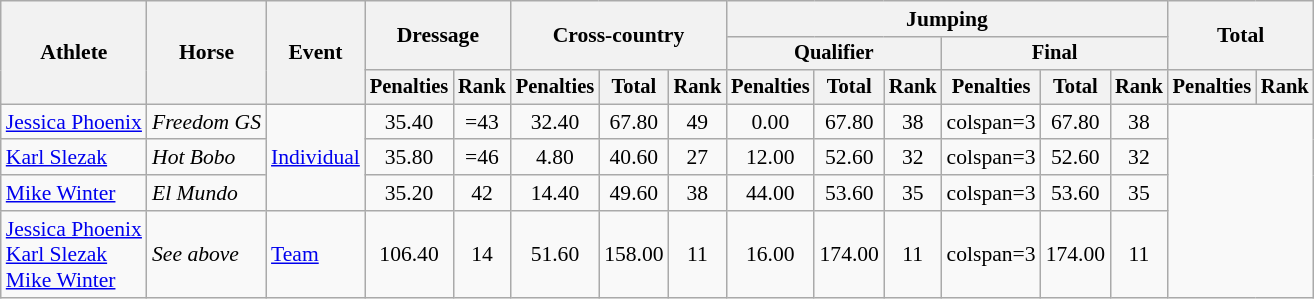<table class=wikitable style=font-size:90%;text-align:center>
<tr>
<th rowspan="3">Athlete</th>
<th rowspan="3">Horse</th>
<th rowspan="3">Event</th>
<th colspan="2" rowspan="2">Dressage</th>
<th colspan="3" rowspan="2">Cross-country</th>
<th colspan="6">Jumping</th>
<th colspan="2" rowspan="2">Total</th>
</tr>
<tr style="font-size:95%">
<th colspan="3">Qualifier</th>
<th colspan="3">Final</th>
</tr>
<tr style="font-size:95%">
<th>Penalties</th>
<th>Rank</th>
<th>Penalties</th>
<th>Total</th>
<th>Rank</th>
<th>Penalties</th>
<th>Total</th>
<th>Rank</th>
<th>Penalties</th>
<th>Total</th>
<th>Rank</th>
<th>Penalties</th>
<th>Rank</th>
</tr>
<tr>
<td align=left><a href='#'>Jessica Phoenix</a></td>
<td align=left><em>Freedom GS</em></td>
<td rowspan=3 align=left><a href='#'>Individual</a></td>
<td>35.40</td>
<td>=43</td>
<td>32.40</td>
<td>67.80</td>
<td>49</td>
<td>0.00</td>
<td>67.80</td>
<td>38</td>
<td>colspan=3 </td>
<td>67.80</td>
<td>38</td>
</tr>
<tr>
<td align=left><a href='#'>Karl Slezak</a></td>
<td align=left><em>Hot Bobo</em></td>
<td>35.80</td>
<td>=46</td>
<td>4.80</td>
<td>40.60</td>
<td>27</td>
<td>12.00</td>
<td>52.60</td>
<td>32</td>
<td>colspan=3 </td>
<td>52.60</td>
<td>32</td>
</tr>
<tr>
<td align=left><a href='#'>Mike Winter</a></td>
<td align=left><em>El Mundo</em></td>
<td>35.20</td>
<td>42</td>
<td>14.40</td>
<td>49.60</td>
<td>38</td>
<td>44.00</td>
<td>53.60</td>
<td>35</td>
<td>colspan=3 </td>
<td>53.60</td>
<td>35</td>
</tr>
<tr>
<td align=left><a href='#'>Jessica Phoenix</a><br><a href='#'>Karl Slezak</a><br><a href='#'>Mike Winter</a></td>
<td align=left><em>See above</em></td>
<td align=left><a href='#'>Team</a></td>
<td>106.40</td>
<td>14</td>
<td>51.60</td>
<td>158.00</td>
<td>11</td>
<td>16.00</td>
<td>174.00</td>
<td>11</td>
<td>colspan=3 </td>
<td>174.00</td>
<td>11</td>
</tr>
</table>
